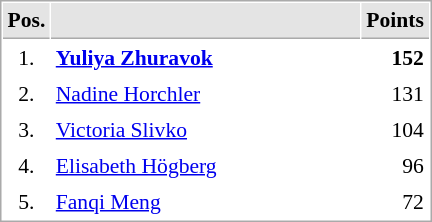<table cellspacing="1" cellpadding="3" style="border:1px solid #AAAAAA;font-size:90%">
<tr bgcolor="#E4E4E4">
<th style="border-bottom:1px solid #AAAAAA" width=10>Pos.</th>
<th style="border-bottom:1px solid #AAAAAA" width=200></th>
<th style="border-bottom:1px solid #AAAAAA" width=20>Points</th>
</tr>
<tr>
<td align=center>1.</td>
<td> <strong><a href='#'>Yuliya Zhuravok</a></strong></td>
<td align=right><strong>152</strong></td>
</tr>
<tr>
<td align=center>2.</td>
<td> <a href='#'>Nadine Horchler</a></td>
<td align=right>131</td>
</tr>
<tr>
<td align=center>3.</td>
<td> <a href='#'>Victoria Slivko</a></td>
<td align=right>104</td>
</tr>
<tr>
<td align=center>4.</td>
<td> <a href='#'>Elisabeth Högberg</a></td>
<td align=right>96</td>
</tr>
<tr>
<td align=center>5.</td>
<td> <a href='#'>Fanqi Meng</a></td>
<td align=right>72</td>
</tr>
</table>
